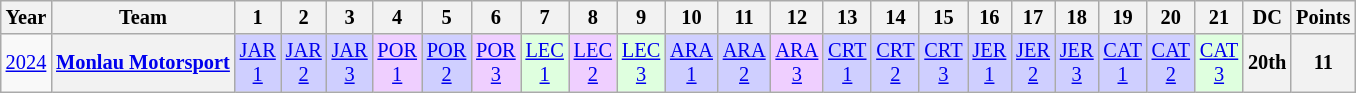<table class="wikitable" style="text-align:center; font-size:85%">
<tr>
<th>Year</th>
<th>Team</th>
<th>1</th>
<th>2</th>
<th>3</th>
<th>4</th>
<th>5</th>
<th>6</th>
<th>7</th>
<th>8</th>
<th>9</th>
<th>10</th>
<th>11</th>
<th>12</th>
<th>13</th>
<th>14</th>
<th>15</th>
<th>16</th>
<th>17</th>
<th>18</th>
<th>19</th>
<th>20</th>
<th>21</th>
<th>DC</th>
<th>Points</th>
</tr>
<tr>
<td><a href='#'>2024</a></td>
<th nowrap><a href='#'>Monlau Motorsport</a></th>
<td style="background:#cfcfff"><a href='#'>JAR<br>1</a><br></td>
<td style="background:#cfcfff"><a href='#'>JAR<br>2</a><br></td>
<td style="background:#cfcfff"><a href='#'>JAR<br>3</a><br></td>
<td style="background:#efcfff"><a href='#'>POR<br>1</a><br></td>
<td style="background:#cfcfff"><a href='#'>POR<br>2</a><br></td>
<td style="background:#efcfff"><a href='#'>POR<br>3</a><br></td>
<td style="background:#dfffdf"><a href='#'>LEC<br>1</a><br></td>
<td style="background:#efcfff"><a href='#'>LEC<br>2</a><br></td>
<td style="background:#dfffdf"><a href='#'>LEC<br>3</a><br></td>
<td style="background:#cfcfff"><a href='#'>ARA<br>1</a><br></td>
<td style="background:#cfcfff"><a href='#'>ARA<br>2</a><br></td>
<td style="background:#efcfff"><a href='#'>ARA<br>3</a><br></td>
<td style="background:#cfcfff"><a href='#'>CRT<br>1</a><br></td>
<td style="background:#cfcfff"><a href='#'>CRT<br>2</a><br></td>
<td style="background:#cfcfff"><a href='#'>CRT<br>3</a><br></td>
<td style="background:#cfcfff"><a href='#'>JER<br>1</a><br></td>
<td style="background:#cfcfff"><a href='#'>JER<br>2</a><br></td>
<td style="background:#cfcfff"><a href='#'>JER<br>3</a><br></td>
<td style="background:#cfcfff"><a href='#'>CAT<br>1</a><br></td>
<td style="background:#cfcfff"><a href='#'>CAT<br>2</a><br></td>
<td style="background:#dfffdf"><a href='#'>CAT<br>3</a><br></td>
<th>20th</th>
<th>11</th>
</tr>
</table>
